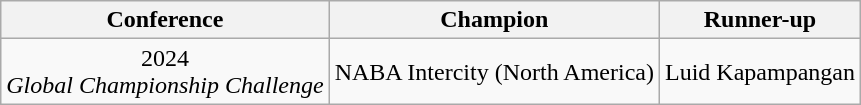<table class="wikitable">
<tr>
<th>Conference</th>
<th>Champion</th>
<th>Runner-up</th>
</tr>
<tr>
<td align=center>2024 <br> <em>Global Championship Challenge</em></td>
<td>NABA Intercity (North America)</td>
<td>Luid Kapampangan</td>
</tr>
</table>
